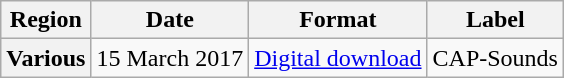<table class="wikitable plainrowheaders">
<tr>
<th>Region</th>
<th>Date</th>
<th>Format</th>
<th>Label</th>
</tr>
<tr>
<th scope="row">Various</th>
<td>15 March 2017</td>
<td><a href='#'>Digital download</a></td>
<td>CAP-Sounds</td>
</tr>
</table>
